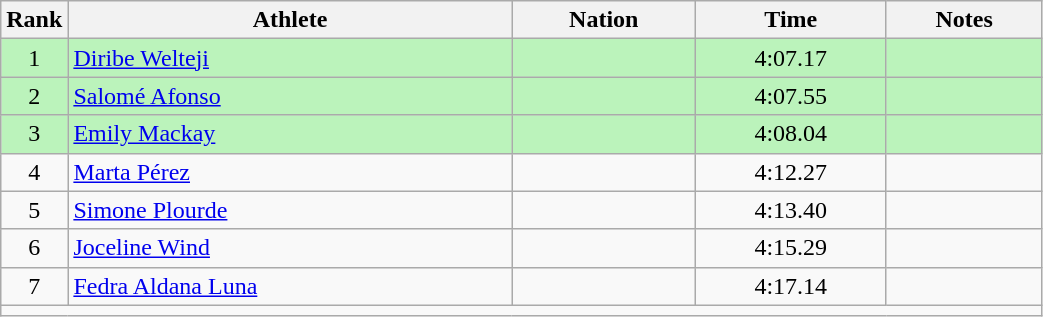<table class="wikitable sortable" style="text-align:center;width: 55%;">
<tr>
<th scope="col" style="width: 10px;">Rank</th>
<th scope="col">Athlete</th>
<th scope="col">Nation</th>
<th scope="col">Time</th>
<th scope="col">Notes</th>
</tr>
<tr bgcolor=bbf3bb>
<td>1</td>
<td align=left><a href='#'>Diribe Welteji</a></td>
<td align=left></td>
<td>4:07.17</td>
<td></td>
</tr>
<tr bgcolor=bbf3bb>
<td>2</td>
<td align=left><a href='#'>Salomé Afonso</a></td>
<td align=left></td>
<td>4:07.55</td>
<td></td>
</tr>
<tr bgcolor=bbf3bb>
<td>3</td>
<td align=left><a href='#'>Emily Mackay</a></td>
<td align=left></td>
<td>4:08.04</td>
<td></td>
</tr>
<tr>
<td>4</td>
<td align=left><a href='#'>Marta Pérez</a></td>
<td align=left></td>
<td>4:12.27</td>
<td></td>
</tr>
<tr>
<td>5</td>
<td align=left><a href='#'>Simone Plourde</a></td>
<td align=left></td>
<td>4:13.40</td>
<td></td>
</tr>
<tr>
<td>6</td>
<td align=left><a href='#'>Joceline Wind</a></td>
<td align=left></td>
<td>4:15.29</td>
<td></td>
</tr>
<tr>
<td>7</td>
<td align=left><a href='#'>Fedra Aldana Luna</a></td>
<td align=left></td>
<td>4:17.14</td>
<td></td>
</tr>
<tr class="sortbottom">
<td colspan="5"></td>
</tr>
</table>
